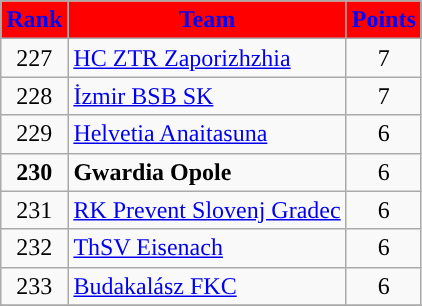<table class="wikitable" style="text-align: center">
<tr>
<th style="color:#0000FF; background:#FF0000">Rank</th>
<th style="color:#0000FF; background:#FF0000">Team</th>
<th style="color:#0000FF; background:#FF0000">Points</th>
</tr>
<tr>
<td>227</td>
<td align=left> <a href='#'>HC ZTR Zaporizhzhia</a></td>
<td>7</td>
</tr>
<tr>
<td>228</td>
<td align=left> <a href='#'>İzmir BSB SK</a></td>
<td>7</td>
</tr>
<tr>
<td>229</td>
<td align=left> <a href='#'>Helvetia Anaitasuna</a></td>
<td>6</td>
</tr>
<tr>
<td><strong>230</strong></td>
<td align=left> <strong>Gwardia Opole</strong></td>
<td>6</td>
</tr>
<tr>
<td>231</td>
<td align=left> <a href='#'>RK Prevent Slovenj Gradec</a></td>
<td>6</td>
</tr>
<tr>
<td>232</td>
<td align=left> <a href='#'>ThSV Eisenach</a></td>
<td>6</td>
</tr>
<tr>
<td>233</td>
<td align=left> <a href='#'>Budakalász FKC</a></td>
<td>6</td>
</tr>
<tr>
</tr>
</table>
